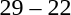<table style="text-align:center">
<tr>
<th width=200></th>
<th width=100></th>
<th width=200></th>
</tr>
<tr>
<td align=right><strong></strong></td>
<td>29 – 22</td>
<td align=left></td>
</tr>
</table>
